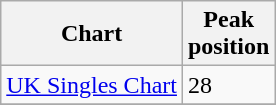<table class="wikitable">
<tr>
<th>Chart</th>
<th>Peak<br>position</th>
</tr>
<tr>
<td><a href='#'>UK Singles Chart</a></td>
<td>28</td>
</tr>
<tr>
</tr>
</table>
